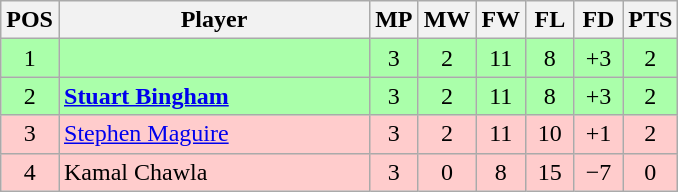<table class="wikitable" style="text-align: center;">
<tr>
<th width=25>POS</th>
<th width=200>Player</th>
<th width=25>MP</th>
<th width=25>MW</th>
<th width=25>FW</th>
<th width=25>FL</th>
<th width=25>FD</th>
<th width=25>PTS</th>
</tr>
<tr style="background:#aaffaa;">
<td>1</td>
<td style="text-align:left;"></td>
<td>3</td>
<td>2</td>
<td>11</td>
<td>8</td>
<td>+3</td>
<td>2</td>
</tr>
<tr style="background:#aaffaa;">
<td>2</td>
<td style="text-align:left;"> <strong><a href='#'>Stuart Bingham</a></strong></td>
<td>3</td>
<td>2</td>
<td>11</td>
<td>8</td>
<td>+3</td>
<td>2</td>
</tr>
<tr style="background:#fcc;">
<td>3</td>
<td style="text-align:left;"> <a href='#'>Stephen Maguire</a></td>
<td>3</td>
<td>2</td>
<td>11</td>
<td>10</td>
<td>+1</td>
<td>2</td>
</tr>
<tr style="background:#fcc;">
<td>4</td>
<td style="text-align:left;"> Kamal Chawla</td>
<td>3</td>
<td>0</td>
<td>8</td>
<td>15</td>
<td>−7</td>
<td>0</td>
</tr>
</table>
